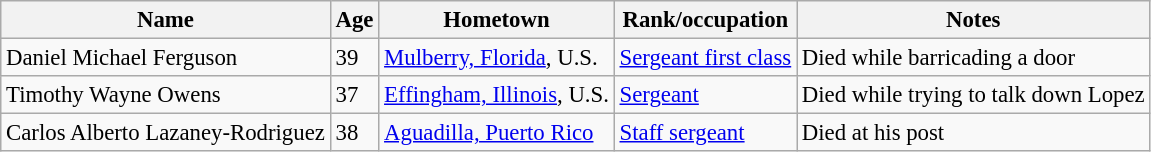<table class="wikitable" style="font-size: 95%;">
<tr>
<th>Name</th>
<th>Age</th>
<th>Hometown</th>
<th>Rank/occupation</th>
<th>Notes</th>
</tr>
<tr>
<td>Daniel Michael Ferguson</td>
<td>39</td>
<td><a href='#'>Mulberry, Florida</a>, U.S.</td>
<td><a href='#'>Sergeant first class</a></td>
<td>Died while barricading a door</td>
</tr>
<tr>
<td>Timothy Wayne Owens</td>
<td>37</td>
<td><a href='#'>Effingham, Illinois</a>, U.S.</td>
<td><a href='#'>Sergeant</a></td>
<td>Died while trying to talk down Lopez</td>
</tr>
<tr>
<td>Carlos Alberto Lazaney-Rodriguez</td>
<td>38</td>
<td><a href='#'>Aguadilla, Puerto Rico</a></td>
<td><a href='#'>Staff sergeant</a></td>
<td>Died at his post</td>
</tr>
</table>
